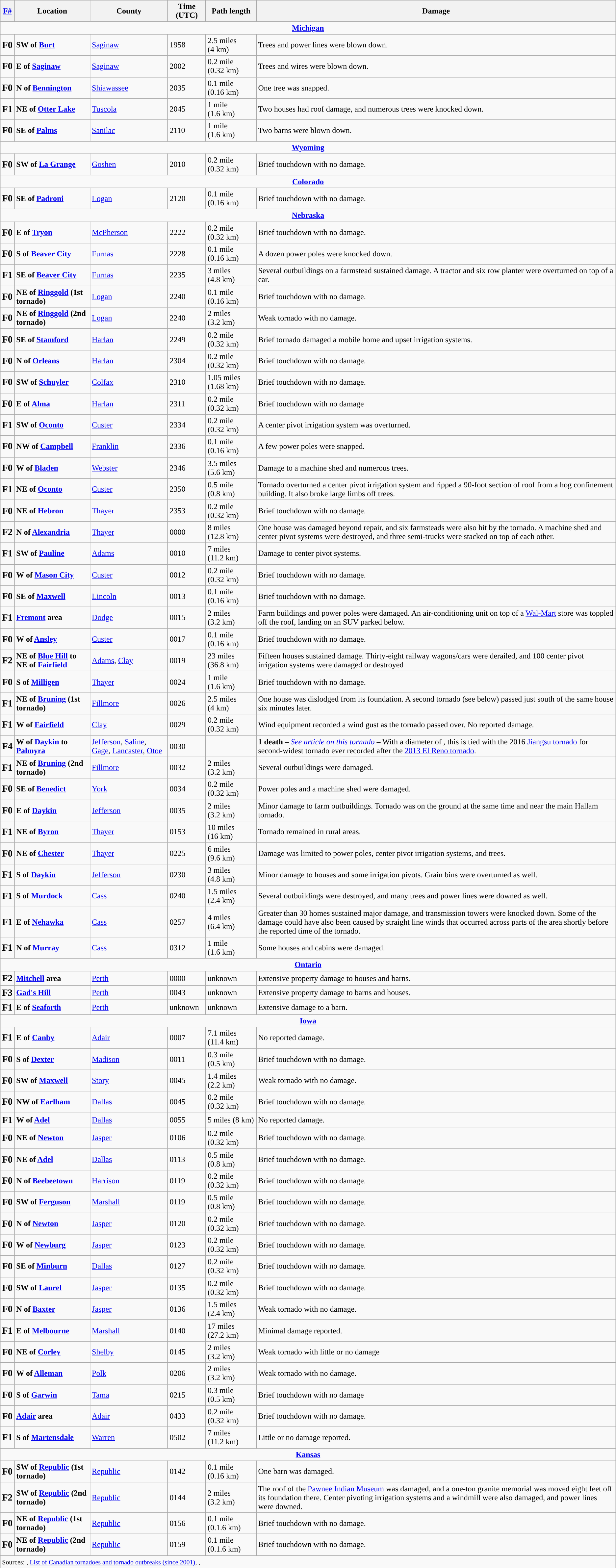<table class="wikitable">
<tr>
<th><strong><a href='#'>F#</a></strong></th>
<th><strong>Location</strong></th>
<th><strong>County</strong></th>
<th><strong>Time (UTC)</strong></th>
<th><strong>Path length</strong></th>
<th><strong>Damage</strong></th>
</tr>
<tr>
<td colspan="7" align=center><strong><a href='#'>Michigan</a></strong></td>
</tr>
<tr>
<td><big><strong>F0</strong></big></td>
<td><strong>SW of <a href='#'>Burt</a></strong></td>
<td><a href='#'>Saginaw</a></td>
<td>1958</td>
<td>2.5 miles (4 km)</td>
<td>Trees and power lines were blown down.</td>
</tr>
<tr>
<td><big><strong>F0</strong></big></td>
<td><strong>E of <a href='#'>Saginaw</a></strong></td>
<td><a href='#'>Saginaw</a></td>
<td>2002</td>
<td>0.2 mile (0.32 km)</td>
<td>Trees and wires were blown down.</td>
</tr>
<tr>
<td><big><strong>F0</strong></big></td>
<td><strong>N of <a href='#'>Bennington</a></strong></td>
<td><a href='#'>Shiawassee</a></td>
<td>2035</td>
<td>0.1 mile (0.16 km)</td>
<td>One tree was snapped.</td>
</tr>
<tr>
<td><big><strong>F1</strong></big></td>
<td><strong>NE of <a href='#'>Otter Lake</a></strong></td>
<td><a href='#'>Tuscola</a></td>
<td>2045</td>
<td>1 mile (1.6 km)</td>
<td>Two houses had roof damage, and numerous trees were knocked down.</td>
</tr>
<tr>
<td><big><strong>F0</strong></big></td>
<td><strong>SE of <a href='#'>Palms</a></strong></td>
<td><a href='#'>Sanilac</a></td>
<td>2110</td>
<td>1 mile (1.6 km)</td>
<td>Two barns were blown down.</td>
</tr>
<tr>
<td colspan="7" align=center><strong><a href='#'>Wyoming</a></strong></td>
</tr>
<tr>
<td><big><strong>F0</strong></big></td>
<td><strong>SW of <a href='#'>La Grange</a></strong></td>
<td><a href='#'>Goshen</a></td>
<td>2010</td>
<td>0.2 mile (0.32 km)</td>
<td>Brief touchdown with no damage.</td>
</tr>
<tr>
<td colspan="7" align=center><strong><a href='#'>Colorado</a></strong></td>
</tr>
<tr>
<td><big><strong>F0</strong></big></td>
<td><strong>SE of <a href='#'>Padroni</a></strong></td>
<td><a href='#'>Logan</a></td>
<td>2120</td>
<td>0.1 mile (0.16 km)</td>
<td>Brief touchdown with no damage.</td>
</tr>
<tr>
<td colspan="7" align=center><strong><a href='#'>Nebraska</a></strong></td>
</tr>
<tr>
<td><big><strong>F0</strong></big></td>
<td><strong>E of <a href='#'>Tryon</a></strong></td>
<td><a href='#'>McPherson</a></td>
<td>2222</td>
<td>0.2 mile (0.32 km)</td>
<td>Brief touchdown with no damage.</td>
</tr>
<tr>
<td><big><strong>F0</strong></big></td>
<td><strong>S of <a href='#'>Beaver City</a></strong></td>
<td><a href='#'>Furnas</a></td>
<td>2228</td>
<td>0.1 mile (0.16 km)</td>
<td>A dozen power poles were knocked down.</td>
</tr>
<tr>
<td><big><strong>F1</strong></big></td>
<td><strong>SE of <a href='#'>Beaver City</a></strong></td>
<td><a href='#'>Furnas</a></td>
<td>2235</td>
<td>3 miles (4.8 km)</td>
<td>Several outbuildings on a farmstead sustained damage. A tractor and six row planter were overturned on top of a car.</td>
</tr>
<tr>
<td><big><strong>F0</strong></big></td>
<td><strong>NE of <a href='#'>Ringgold</a> (1st tornado)</strong></td>
<td><a href='#'>Logan</a></td>
<td>2240</td>
<td>0.1 mile (0.16 km)</td>
<td>Brief touchdown with no damage.</td>
</tr>
<tr>
<td><big><strong>F0</strong></big></td>
<td><strong>NE of <a href='#'>Ringgold</a> (2nd tornado)</strong></td>
<td><a href='#'>Logan</a></td>
<td>2240</td>
<td>2 miles (3.2 km)</td>
<td>Weak tornado with no damage.</td>
</tr>
<tr>
<td><big><strong>F0</strong></big></td>
<td><strong>SE of <a href='#'>Stamford</a></strong></td>
<td><a href='#'>Harlan</a></td>
<td>2249</td>
<td>0.2 mile (0.32 km)</td>
<td>Brief tornado damaged a mobile home and upset irrigation systems.</td>
</tr>
<tr>
<td><big><strong>F0</strong></big></td>
<td><strong>N of <a href='#'>Orleans</a></strong></td>
<td><a href='#'>Harlan</a></td>
<td>2304</td>
<td>0.2 mile (0.32 km)</td>
<td>Brief touchdown with no damage.</td>
</tr>
<tr>
<td><big><strong>F0</strong></big></td>
<td><strong>SW of <a href='#'>Schuyler</a></strong></td>
<td><a href='#'>Colfax</a></td>
<td>2310</td>
<td>1.05 miles (1.68 km)</td>
<td>Brief touchdown with no damage.</td>
</tr>
<tr>
<td><big><strong>F0</strong></big></td>
<td><strong>E of <a href='#'>Alma</a></strong></td>
<td><a href='#'>Harlan</a></td>
<td>2311</td>
<td>0.2 mile (0.32 km)</td>
<td>Brief touchdown with no damage</td>
</tr>
<tr>
<td><big><strong>F1</strong></big></td>
<td><strong>SW of <a href='#'>Oconto</a></strong></td>
<td><a href='#'>Custer</a></td>
<td>2334</td>
<td>0.2 mile (0.32 km)</td>
<td>A center pivot irrigation system was overturned.</td>
</tr>
<tr>
<td><big><strong>F0</strong></big></td>
<td><strong>NW of <a href='#'>Campbell</a></strong></td>
<td><a href='#'>Franklin</a></td>
<td>2336</td>
<td>0.1 mile (0.16 km)</td>
<td>A few power poles were snapped.</td>
</tr>
<tr>
<td><big><strong>F0</strong></big></td>
<td><strong>W of <a href='#'>Bladen</a></strong></td>
<td><a href='#'>Webster</a></td>
<td>2346</td>
<td>3.5 miles (5.6 km)</td>
<td>Damage to a machine shed and numerous trees.</td>
</tr>
<tr>
<td><big><strong>F1</strong></big></td>
<td><strong>NE of <a href='#'>Oconto</a></strong></td>
<td><a href='#'>Custer</a></td>
<td>2350</td>
<td>0.5 mile (0.8 km)</td>
<td>Tornado overturned a center pivot irrigation system and ripped a 90-foot section of roof from a hog confinement building. It also broke large limbs off trees.</td>
</tr>
<tr>
<td><big><strong>F0</strong></big></td>
<td><strong>NE of <a href='#'>Hebron</a></strong></td>
<td><a href='#'>Thayer</a></td>
<td>2353</td>
<td>0.2 mile (0.32 km)</td>
<td>Brief touchdown with no damage.</td>
</tr>
<tr>
<td><big><strong>F2</strong></big></td>
<td><strong>N of <a href='#'>Alexandria</a></strong></td>
<td><a href='#'>Thayer</a></td>
<td>0000</td>
<td>8 miles (12.8 km)</td>
<td>One house was damaged beyond repair, and six farmsteads were also hit by the tornado. A machine shed and center pivot systems were destroyed, and three semi-trucks were stacked on top of each other.</td>
</tr>
<tr>
<td><big><strong>F1</strong></big></td>
<td><strong>SW of <a href='#'>Pauline</a></strong></td>
<td><a href='#'>Adams</a></td>
<td>0010</td>
<td>7 miles (11.2 km)</td>
<td>Damage to center pivot systems.</td>
</tr>
<tr>
<td><big><strong>F0</strong></big></td>
<td><strong>W of <a href='#'>Mason City</a></strong></td>
<td><a href='#'>Custer</a></td>
<td>0012</td>
<td>0.2 mile (0.32 km)</td>
<td>Brief touchdown with no damage.</td>
</tr>
<tr>
<td><big><strong>F0</strong></big></td>
<td><strong>SE of <a href='#'>Maxwell</a></strong></td>
<td><a href='#'>Lincoln</a></td>
<td>0013</td>
<td>0.1 mile (0.16 km)</td>
<td>Brief touchdown with no damage.</td>
</tr>
<tr>
<td><big><strong>F1</strong></big></td>
<td><strong><a href='#'>Fremont</a> area</strong></td>
<td><a href='#'>Dodge</a></td>
<td>0015</td>
<td>2 miles (3.2 km)</td>
<td>Farm buildings and power poles were damaged. An air-conditioning unit on top of a <a href='#'>Wal-Mart</a> store was toppled off the roof, landing on an SUV parked below.</td>
</tr>
<tr>
<td><big><strong>F0</strong></big></td>
<td><strong>W of <a href='#'>Ansley</a></strong></td>
<td><a href='#'>Custer</a></td>
<td>0017</td>
<td>0.1 mile (0.16 km)</td>
<td>Brief touchdown with no damage.</td>
</tr>
<tr>
<td><big><strong>F2</strong></big></td>
<td><strong>NE of <a href='#'>Blue Hill</a> to NE of <a href='#'>Fairfield</a></strong></td>
<td><a href='#'>Adams</a>, <a href='#'>Clay</a></td>
<td>0019</td>
<td>23 miles (36.8 km)</td>
<td>Fifteen houses sustained damage. Thirty-eight railway wagons/cars were derailed, and 100 center pivot irrigation systems were damaged or destroyed</td>
</tr>
<tr>
<td><big><strong>F0</strong></big></td>
<td><strong>S of <a href='#'>Milligen</a></strong></td>
<td><a href='#'>Thayer</a></td>
<td>0024</td>
<td>1 mile (1.6 km)</td>
<td>Brief touchdown with no damage.</td>
</tr>
<tr>
<td><big><strong>F1</strong></big></td>
<td><strong>NE of <a href='#'>Bruning</a> (1st tornado)</strong></td>
<td><a href='#'>Fillmore</a></td>
<td>0026</td>
<td>2.5 miles (4 km)</td>
<td>One house was dislodged from its foundation. A second tornado (see below) passed just south of the same house six minutes later.</td>
</tr>
<tr>
<td><big><strong>F1</strong></big></td>
<td><strong>W of <a href='#'>Fairfield</a></strong></td>
<td><a href='#'>Clay</a></td>
<td>0029</td>
<td>0.2 mile (0.32 km)</td>
<td>Wind equipment recorded a  wind gust as the tornado passed over. No reported damage.</td>
</tr>
<tr>
<td><big><strong>F4</strong></big></td>
<td><strong>W of <a href='#'>Daykin</a> to <a href='#'>Palmyra</a></strong></td>
<td><a href='#'>Jefferson</a>, <a href='#'>Saline</a>, <a href='#'>Gage</a>, <a href='#'>Lancaster</a>, <a href='#'>Otoe</a></td>
<td>0030</td>
<td></td>
<td><strong>1 death</strong> – <em><a href='#'>See article on this tornado</a></em> – With a diameter of , this is tied with the 2016 <a href='#'>Jiangsu tornado</a> for second-widest tornado ever recorded after the <a href='#'>2013 El Reno tornado</a>.</td>
</tr>
<tr>
<td><big><strong>F1</strong></big></td>
<td><strong>NE of <a href='#'>Bruning</a> (2nd tornado)</strong></td>
<td><a href='#'>Fillmore</a></td>
<td>0032</td>
<td>2 miles (3.2 km)</td>
<td>Several outbuildings were damaged.</td>
</tr>
<tr>
<td><big><strong>F0</strong></big></td>
<td><strong>SE of <a href='#'>Benedict</a></strong></td>
<td><a href='#'>York</a></td>
<td>0034</td>
<td>0.2 mile (0.32 km)</td>
<td>Power poles and a machine shed were damaged.</td>
</tr>
<tr>
<td><big><strong>F0</strong></big></td>
<td><strong>E of <a href='#'>Daykin</a></strong></td>
<td><a href='#'>Jefferson</a></td>
<td>0035</td>
<td>2 miles (3.2 km)</td>
<td>Minor damage to farm outbuildings. Tornado was on the ground at the same time and near the main Hallam tornado.</td>
</tr>
<tr>
<td><big><strong>F1</strong></big></td>
<td><strong>NE of <a href='#'>Byron</a></strong></td>
<td><a href='#'>Thayer</a></td>
<td>0153</td>
<td>10 miles (16 km)</td>
<td>Tornado remained in rural areas.</td>
</tr>
<tr>
<td><big><strong>F0</strong></big></td>
<td><strong>NE of <a href='#'>Chester</a></strong></td>
<td><a href='#'>Thayer</a></td>
<td>0225</td>
<td>6 miles (9.6 km)</td>
<td>Damage was limited to power poles, center pivot irrigation systems, and trees.</td>
</tr>
<tr>
<td><big><strong>F1</strong></big></td>
<td><strong>S of <a href='#'>Daykin</a></strong></td>
<td><a href='#'>Jefferson</a></td>
<td>0230</td>
<td>3 miles (4.8 km)</td>
<td>Minor damage to houses and some irrigation pivots. Grain bins were overturned as well.</td>
</tr>
<tr>
<td><big><strong>F1</strong></big></td>
<td><strong>S of <a href='#'>Murdock</a></strong></td>
<td><a href='#'>Cass</a></td>
<td>0240</td>
<td>1.5 miles (2.4 km)</td>
<td>Several outbuildings were destroyed, and many trees and power lines were downed as well.</td>
</tr>
<tr>
<td><big><strong>F1</strong></big></td>
<td><strong>E of <a href='#'>Nehawka</a></strong></td>
<td><a href='#'>Cass</a></td>
<td>0257</td>
<td>4 miles (6.4 km)</td>
<td>Greater than 30 homes sustained major damage, and transmission towers were knocked down. Some of the damage could have also been caused by straight line winds that occurred across parts of the area shortly before the reported time of the tornado.</td>
</tr>
<tr>
<td><big><strong>F1</strong></big></td>
<td><strong>N of <a href='#'>Murray</a></strong></td>
<td><a href='#'>Cass</a></td>
<td>0312</td>
<td>1 mile (1.6 km)</td>
<td>Some houses and cabins were damaged.</td>
</tr>
<tr>
<td colspan="7" align=center><strong><a href='#'>Ontario</a></strong></td>
</tr>
<tr>
<td><big><strong>F2</strong></big></td>
<td><strong><a href='#'>Mitchell</a> area</strong></td>
<td><a href='#'>Perth</a></td>
<td>0000</td>
<td>unknown</td>
<td>Extensive property damage to houses and barns. </td>
</tr>
<tr>
<td><big><strong>F3</strong></big></td>
<td><strong><a href='#'>Gad's Hill</a></strong></td>
<td><a href='#'>Perth</a></td>
<td>0043</td>
<td>unknown</td>
<td>Extensive property damage to barns and houses.</td>
</tr>
<tr>
<td><big><strong>F1</strong></big></td>
<td><strong>E of <a href='#'>Seaforth</a></strong></td>
<td><a href='#'>Perth</a></td>
<td>unknown</td>
<td>unknown</td>
<td>Extensive damage to a barn.</td>
</tr>
<tr>
<td colspan="7" align=center><strong><a href='#'>Iowa</a></strong></td>
</tr>
<tr>
<td><big><strong>F1</strong></big></td>
<td><strong>E of <a href='#'>Canby</a></strong></td>
<td><a href='#'>Adair</a></td>
<td>0007</td>
<td>7.1 miles (11.4 km)</td>
<td>No reported damage.</td>
</tr>
<tr>
<td><big><strong>F0</strong></big></td>
<td><strong>S of <a href='#'>Dexter</a></strong></td>
<td><a href='#'>Madison</a></td>
<td>0011</td>
<td>0.3 mile (0.5 km)</td>
<td>Brief touchdown with no damage.</td>
</tr>
<tr>
<td><big><strong>F0</strong></big></td>
<td><strong>SW of <a href='#'>Maxwell</a></strong></td>
<td><a href='#'>Story</a></td>
<td>0045</td>
<td>1.4 miles (2.2 km)</td>
<td>Weak tornado with no damage.</td>
</tr>
<tr>
<td><big><strong>F0</strong></big></td>
<td><strong>NW of <a href='#'>Earlham</a></strong></td>
<td><a href='#'>Dallas</a></td>
<td>0045</td>
<td>0.2 mile (0.32 km)</td>
<td>Brief touchdown with no damage.</td>
</tr>
<tr>
<td><big><strong>F1</strong></big></td>
<td><strong>W of <a href='#'>Adel</a></strong></td>
<td><a href='#'>Dallas</a></td>
<td>0055</td>
<td>5 miles (8 km)</td>
<td>No reported damage.</td>
</tr>
<tr>
<td><big><strong>F0</strong></big></td>
<td><strong>NE of <a href='#'>Newton</a></strong></td>
<td><a href='#'>Jasper</a></td>
<td>0106</td>
<td>0.2 mile (0.32 km)</td>
<td>Brief touchdown with no damage.</td>
</tr>
<tr>
<td><big><strong>F0</strong></big></td>
<td><strong>NE of <a href='#'>Adel</a></strong></td>
<td><a href='#'>Dallas</a></td>
<td>0113</td>
<td>0.5 mile (0.8 km)</td>
<td>Brief touchdown with no damage.</td>
</tr>
<tr>
<td><big><strong>F0</strong></big></td>
<td><strong>N of <a href='#'>Beebeetown</a></strong></td>
<td><a href='#'>Harrison</a></td>
<td>0119</td>
<td>0.2 mile (0.32 km)</td>
<td>Brief touchdown with no damage.</td>
</tr>
<tr>
<td><big><strong>F0</strong></big></td>
<td><strong>SW of <a href='#'>Ferguson</a></strong></td>
<td><a href='#'>Marshall</a></td>
<td>0119</td>
<td>0.5 mile (0.8 km)</td>
<td>Brief touchdown with no damage.</td>
</tr>
<tr>
<td><big><strong>F0</strong></big></td>
<td><strong>N of <a href='#'>Newton</a></strong></td>
<td><a href='#'>Jasper</a></td>
<td>0120</td>
<td>0.2 mile (0.32 km)</td>
<td>Brief touchdown with no damage.</td>
</tr>
<tr>
<td><big><strong>F0</strong></big></td>
<td><strong>W of <a href='#'>Newburg</a></strong></td>
<td><a href='#'>Jasper</a></td>
<td>0123</td>
<td>0.2 mile (0.32 km)</td>
<td>Brief touchdown with no damage.</td>
</tr>
<tr>
<td><big><strong>F0</strong></big></td>
<td><strong>SE of <a href='#'>Minburn</a></strong></td>
<td><a href='#'>Dallas</a></td>
<td>0127</td>
<td>0.2 mile (0.32 km)</td>
<td>Brief touchdown with no damage.</td>
</tr>
<tr>
<td><big><strong>F0</strong></big></td>
<td><strong>SW of <a href='#'>Laurel</a></strong></td>
<td><a href='#'>Jasper</a></td>
<td>0135</td>
<td>0.2 mile (0.32 km)</td>
<td>Brief touchdown with no damage.</td>
</tr>
<tr>
<td><big><strong>F0</strong></big></td>
<td><strong>N of <a href='#'>Baxter</a></strong></td>
<td><a href='#'>Jasper</a></td>
<td>0136</td>
<td>1.5 miles (2.4 km)</td>
<td>Weak tornado with no damage.</td>
</tr>
<tr>
<td><big><strong>F1</strong></big></td>
<td><strong>E of <a href='#'>Melbourne</a></strong></td>
<td><a href='#'>Marshall</a></td>
<td>0140</td>
<td>17 miles (27.2 km)</td>
<td>Minimal damage reported.</td>
</tr>
<tr>
<td><big><strong>F0</strong></big></td>
<td><strong>NE of <a href='#'>Corley</a></strong></td>
<td><a href='#'>Shelby</a></td>
<td>0145</td>
<td>2 miles (3.2 km)</td>
<td>Weak tornado with little or no damage</td>
</tr>
<tr>
<td><big><strong>F0</strong></big></td>
<td><strong>W of <a href='#'>Alleman</a></strong></td>
<td><a href='#'>Polk</a></td>
<td>0206</td>
<td>2 miles (3.2 km)</td>
<td>Weak tornado with no damage.</td>
</tr>
<tr>
<td><big><strong>F0</strong></big></td>
<td><strong>S of <a href='#'>Garwin</a></strong></td>
<td><a href='#'>Tama</a></td>
<td>0215</td>
<td>0.3 mile (0.5 km)</td>
<td>Brief touchdown with no damage</td>
</tr>
<tr>
<td><big><strong>F0</strong></big></td>
<td><strong><a href='#'>Adair</a> area</strong></td>
<td><a href='#'>Adair</a></td>
<td>0433</td>
<td>0.2 mile (0.32 km)</td>
<td>Brief touchdown with no damage.</td>
</tr>
<tr>
<td><big><strong>F1</strong></big></td>
<td><strong>S of <a href='#'>Martensdale</a></strong></td>
<td><a href='#'>Warren</a></td>
<td>0502</td>
<td>7 miles (11.2 km)</td>
<td>Little or no damage reported.</td>
</tr>
<tr>
<td colspan="7" align=center><strong><a href='#'>Kansas</a></strong></td>
</tr>
<tr>
<td><big><strong>F0</strong></big></td>
<td><strong>SW of <a href='#'>Republic</a> (1st tornado)</strong></td>
<td><a href='#'>Republic</a></td>
<td>0142</td>
<td>0.1 mile (0.16 km)</td>
<td>One barn was damaged.</td>
</tr>
<tr>
<td><big><strong>F2</strong></big></td>
<td><strong>SW of <a href='#'>Republic</a> (2nd tornado)</strong></td>
<td><a href='#'>Republic</a></td>
<td>0144</td>
<td>2 miles (3.2 km)</td>
<td>The roof of the <a href='#'>Pawnee Indian Museum</a> was damaged, and a one-ton granite memorial was moved eight feet off its foundation there. Center pivoting irrigation systems and a windmill were also damaged, and power lines were downed.</td>
</tr>
<tr>
<td><big><strong>F0</strong></big></td>
<td><strong>NE of <a href='#'>Republic</a> (1st tornado)</strong></td>
<td><a href='#'>Republic</a></td>
<td>0156</td>
<td>0.1 mile (0.1.6 km)</td>
<td>Brief touchdown with no damage.</td>
</tr>
<tr>
<td><big><strong>F0</strong></big></td>
<td><strong>NE of <a href='#'>Republic</a> (2nd tornado)</strong></td>
<td><a href='#'>Republic</a></td>
<td>0159</td>
<td>0.1 mile (0.1.6 km)</td>
<td>Brief touchdown with no damage.</td>
</tr>
<tr>
<td colspan="7"><small>Sources: , <a href='#'>List of Canadian tornadoes and tornado outbreaks (since 2001)</a>, , </small></td>
</tr>
</table>
